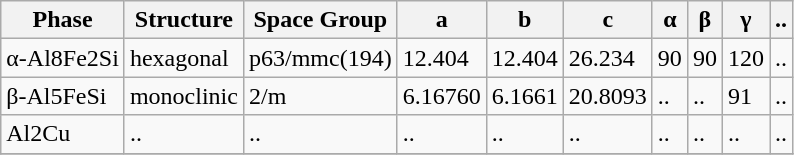<table class="wikitable">
<tr>
<th>Phase</th>
<th>Structure</th>
<th>Space Group</th>
<th>a</th>
<th>b</th>
<th>c</th>
<th>α</th>
<th>β</th>
<th>γ</th>
<th>..</th>
</tr>
<tr>
<td>α-Al8Fe2Si</td>
<td>hexagonal</td>
<td>p63/mmc(194)</td>
<td>12.404</td>
<td>12.404</td>
<td>26.234</td>
<td>90</td>
<td>90</td>
<td>120</td>
<td>..</td>
</tr>
<tr>
<td>β-Al5FeSi</td>
<td>monoclinic</td>
<td>2/m</td>
<td>6.16760</td>
<td>6.1661</td>
<td>20.8093</td>
<td>..</td>
<td>..</td>
<td>91</td>
<td>..</td>
</tr>
<tr>
<td>Al2Cu</td>
<td>..</td>
<td>..</td>
<td>..</td>
<td>..</td>
<td>..</td>
<td>..</td>
<td>..</td>
<td>..</td>
<td>..</td>
</tr>
<tr>
</tr>
</table>
